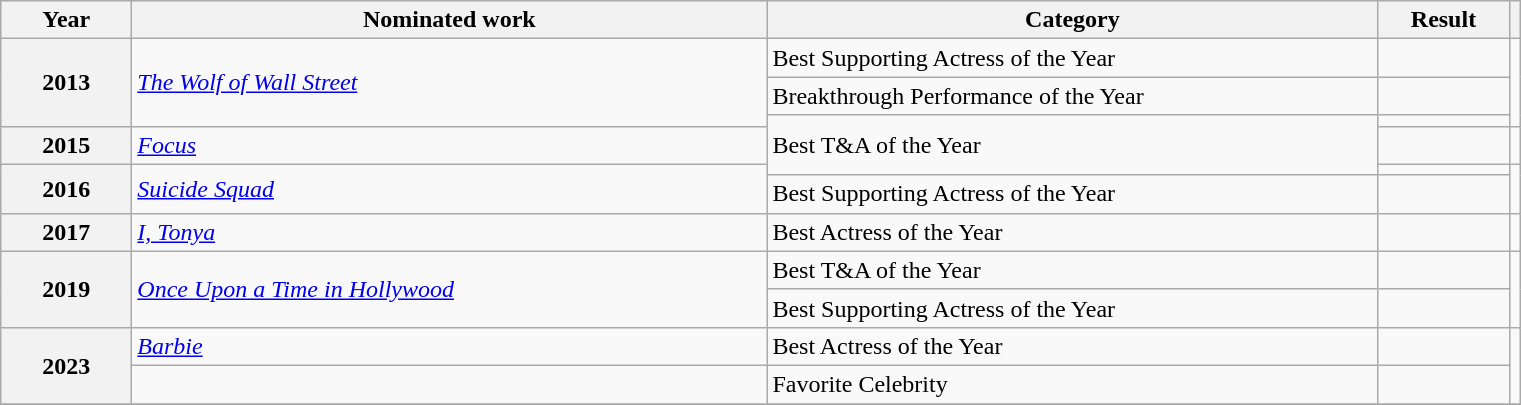<table class=wikitable>
<tr>
<th scope="col" style="width:5em;">Year</th>
<th scope="col" style="width:26em;">Nominated work</th>
<th scope="col" style="width:25em;">Category</th>
<th scope="col" style="width:5em;">Result</th>
<th scope="col"></th>
</tr>
<tr>
<th scope="row" rowspan="3">2013</th>
<td rowspan="3"><em><a href='#'>The Wolf of Wall Street</a></em></td>
<td>Best Supporting Actress of the Year</td>
<td></td>
<td rowspan="3" style="text-align:center;"></td>
</tr>
<tr>
<td>Breakthrough Performance of the Year</td>
<td></td>
</tr>
<tr>
<td rowspan="3">Best T&A of the Year</td>
<td></td>
</tr>
<tr>
<th scope="row">2015</th>
<td><em><a href='#'>Focus</a></em></td>
<td></td>
<td style="text-align:center;"></td>
</tr>
<tr>
<th scope="row" rowspan="2">2016</th>
<td rowspan="2"><em><a href='#'>Suicide Squad</a></em></td>
<td></td>
<td rowspan="2" style="text-align:center;"></td>
</tr>
<tr>
<td>Best Supporting Actress of the Year</td>
<td></td>
</tr>
<tr>
<th scope="row">2017</th>
<td><em><a href='#'>I, Tonya</a></em></td>
<td>Best Actress of the Year</td>
<td></td>
<td style="text-align:center;"></td>
</tr>
<tr>
<th scope="row" rowspan="2">2019</th>
<td rowspan="2"><em><a href='#'>Once Upon a Time in Hollywood</a></em></td>
<td>Best T&A of the Year</td>
<td></td>
<td rowspan="2" style="text-align:center;"></td>
</tr>
<tr>
<td>Best Supporting Actress of the Year</td>
<td></td>
</tr>
<tr>
<th scope="row" rowspan="2">2023</th>
<td><em><a href='#'>Barbie</a></em></td>
<td>Best Actress of the Year</td>
<td></td>
<td rowspan="2" style="text-align:center;"></td>
</tr>
<tr>
<td></td>
<td>Favorite Celebrity</td>
<td></td>
</tr>
<tr>
</tr>
</table>
